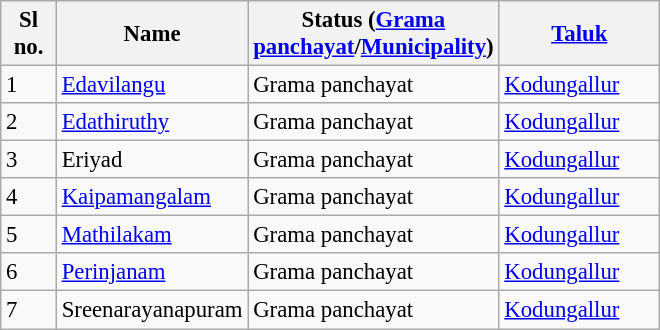<table class="wikitable sortable" style="font-size: 95%;">
<tr>
<th width="30px">Sl no.</th>
<th width="100px">Name</th>
<th width="130px">Status (<a href='#'>Grama panchayat</a>/<a href='#'>Municipality</a>)</th>
<th width="100px"><a href='#'>Taluk</a></th>
</tr>
<tr>
<td>1</td>
<td><a href='#'>Edavilangu</a></td>
<td>Grama panchayat</td>
<td><a href='#'>Kodungallur</a></td>
</tr>
<tr>
<td>2</td>
<td><a href='#'>Edathiruthy</a></td>
<td>Grama panchayat</td>
<td><a href='#'>Kodungallur</a></td>
</tr>
<tr>
<td>3</td>
<td>Eriyad</td>
<td>Grama panchayat</td>
<td><a href='#'>Kodungallur</a></td>
</tr>
<tr>
<td>4</td>
<td><a href='#'>Kaipamangalam</a></td>
<td>Grama panchayat</td>
<td><a href='#'>Kodungallur</a></td>
</tr>
<tr>
<td>5</td>
<td><a href='#'>Mathilakam</a></td>
<td>Grama panchayat</td>
<td><a href='#'>Kodungallur</a></td>
</tr>
<tr>
<td>6</td>
<td><a href='#'>Perinjanam</a></td>
<td>Grama panchayat</td>
<td><a href='#'>Kodungallur</a></td>
</tr>
<tr>
<td>7</td>
<td>Sreenarayanapuram</td>
<td>Grama panchayat</td>
<td><a href='#'>Kodungallur</a></td>
</tr>
</table>
